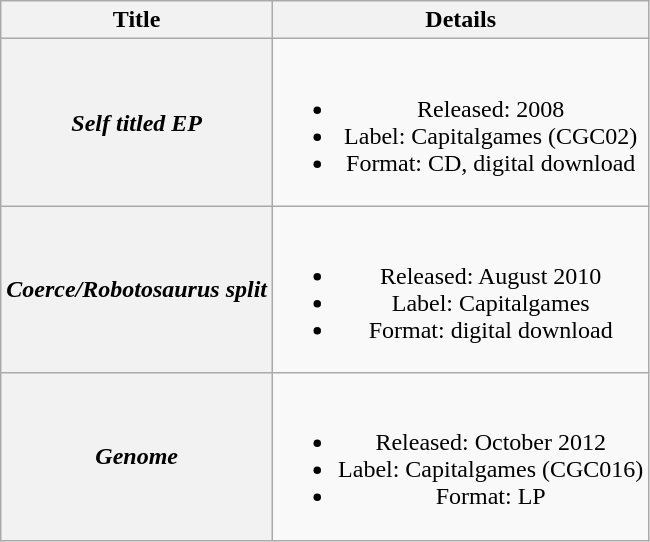<table class="wikitable plainrowheaders" style="text-align:center;" border="1">
<tr>
<th scope="col">Title</th>
<th scope="col">Details</th>
</tr>
<tr>
<th scope="row"><em>Self titled EP</em></th>
<td><br><ul><li>Released: 2008</li><li>Label: Capitalgames (CGC02)</li><li>Format: CD, digital download</li></ul></td>
</tr>
<tr>
<th scope="row"><em>Coerce/Robotosaurus split</em></th>
<td><br><ul><li>Released: August 2010</li><li>Label: Capitalgames</li><li>Format: digital download</li></ul></td>
</tr>
<tr>
<th scope="row"><em>Genome</em></th>
<td><br><ul><li>Released: October 2012</li><li>Label: Capitalgames (CGC016)</li><li>Format: LP</li></ul></td>
</tr>
</table>
